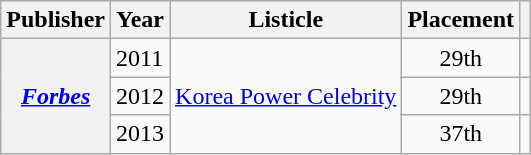<table class="wikitable plainrowheaders sortable" style="margin-right: 0;">
<tr>
<th scope="col">Publisher</th>
<th scope="col">Year</th>
<th scope="col">Listicle</th>
<th scope="col">Placement</th>
<th scope="col" class="unsortable"></th>
</tr>
<tr>
<th scope="row" rowspan="3"><em><a href='#'>Forbes</a></em></th>
<td>2011</td>
<td rowspan="3"><a href='#'>Korea Power Celebrity</a></td>
<td style="text-align:center;">29th</td>
<td style="text-align:center;"></td>
</tr>
<tr>
<td>2012</td>
<td style="text-align:center;">29th</td>
<td style="text-align:center;"></td>
</tr>
<tr>
<td>2013</td>
<td style="text-align:center;">37th</td>
<td style="text-align:center;"></td>
</tr>
</table>
